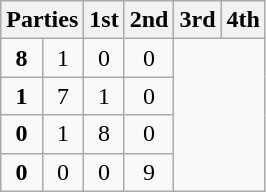<table class="wikitable" style="text-align:center;">
<tr>
<th colspan=2 style="text-align:left;">Parties</th>
<th>1st</th>
<th>2nd</th>
<th>3rd</th>
<th>4th</th>
</tr>
<tr>
<td><strong>8</strong></td>
<td>1</td>
<td>0</td>
<td>0</td>
</tr>
<tr>
<td><strong>1</strong></td>
<td>7</td>
<td>1</td>
<td>0</td>
</tr>
<tr>
<td><strong>0</strong></td>
<td>1</td>
<td>8</td>
<td>0</td>
</tr>
<tr>
<td><strong>0</strong></td>
<td>0</td>
<td>0</td>
<td>9</td>
</tr>
</table>
